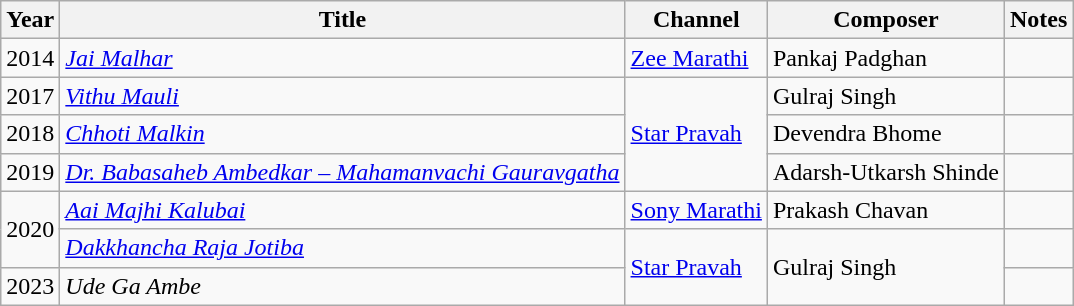<table class="wikitable">
<tr>
<th>Year</th>
<th>Title</th>
<th>Channel</th>
<th>Composer</th>
<th>Notes</th>
</tr>
<tr>
<td>2014</td>
<td><em><a href='#'>Jai Malhar</a></em></td>
<td><a href='#'>Zee Marathi</a></td>
<td>Pankaj Padghan</td>
<td></td>
</tr>
<tr>
<td>2017</td>
<td><em><a href='#'>Vithu Mauli</a></em></td>
<td rowspan="3"><a href='#'>Star Pravah</a></td>
<td>Gulraj Singh</td>
<td></td>
</tr>
<tr>
<td>2018</td>
<td><em><a href='#'>Chhoti Malkin</a></em></td>
<td>Devendra Bhome</td>
<td></td>
</tr>
<tr>
<td>2019</td>
<td><em><a href='#'>Dr. Babasaheb Ambedkar – Mahamanvachi Gauravgatha</a></em></td>
<td>Adarsh-Utkarsh Shinde</td>
<td></td>
</tr>
<tr>
<td rowspan="2">2020</td>
<td><em><a href='#'>Aai Majhi Kalubai</a></em></td>
<td><a href='#'>Sony Marathi</a></td>
<td>Prakash Chavan</td>
<td></td>
</tr>
<tr>
<td><em><a href='#'>Dakkhancha Raja Jotiba</a></em></td>
<td rowspan="2"><a href='#'>Star Pravah</a></td>
<td rowspan="2">Gulraj Singh</td>
<td></td>
</tr>
<tr>
<td>2023</td>
<td><em>Ude Ga Ambe</em></td>
<td></td>
</tr>
</table>
